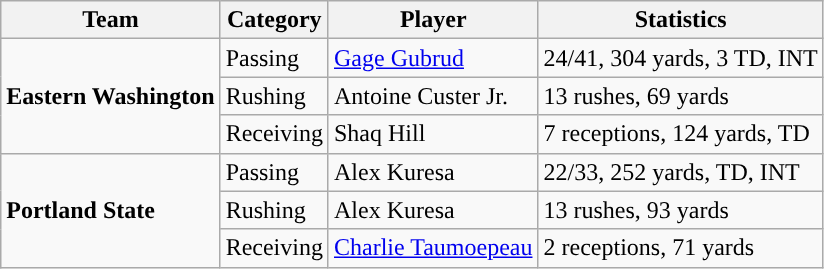<table class="wikitable" style="float: left;">
<tr>
<th>Team</th>
<th>Category</th>
<th>Player</th>
<th>Statistics</th>
</tr>
<tr>
<td rowspan=3><strong>Eastern Washington</strong></td>
<td>Passing</td>
<td><a href='#'>Gage Gubrud</a></td>
<td>24/41, 304 yards, 3 TD, INT</td>
</tr>
<tr>
<td>Rushing</td>
<td>Antoine Custer Jr.</td>
<td>13 rushes, 69 yards</td>
</tr>
<tr>
<td>Receiving</td>
<td>Shaq Hill</td>
<td>7 receptions, 124 yards, TD</td>
</tr>
<tr>
<td rowspan=3><strong>Portland State</strong></td>
<td>Passing</td>
<td>Alex Kuresa</td>
<td>22/33, 252 yards, TD, INT</td>
</tr>
<tr>
<td>Rushing</td>
<td>Alex Kuresa</td>
<td>13 rushes, 93 yards</td>
</tr>
<tr>
<td>Receiving</td>
<td><a href='#'>Charlie Taumoepeau</a></td>
<td>2 receptions, 71 yards</td>
</tr>
</table>
